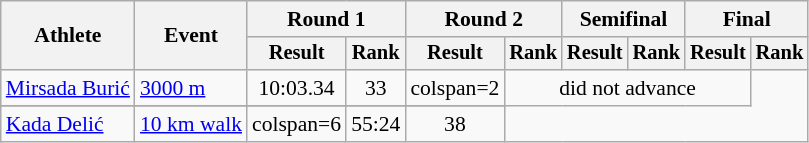<table class="wikitable" style="font-size:90%; text-align: center">
<tr>
<th rowspan="2">Athlete</th>
<th rowspan="2">Event</th>
<th colspan="2">Round 1</th>
<th colspan="2">Round 2</th>
<th colspan="2">Semifinal</th>
<th colspan="2">Final</th>
</tr>
<tr style="font-size:95%">
<th>Result</th>
<th>Rank</th>
<th>Result</th>
<th>Rank</th>
<th>Result</th>
<th>Rank</th>
<th>Result</th>
<th>Rank</th>
</tr>
<tr align=center>
<td align=left><a href='#'>Mirsada Burić</a></td>
<td align=left><a href='#'>3000 m</a></td>
<td>10:03.34</td>
<td>33</td>
<td>colspan=2 </td>
<td colspan=4>did not advance</td>
</tr>
<tr>
</tr>
<tr align=center>
<td align=left><a href='#'>Kada Delić</a></td>
<td align=left><a href='#'>10 km walk</a></td>
<td>colspan=6 </td>
<td>55:24</td>
<td>38</td>
</tr>
</table>
